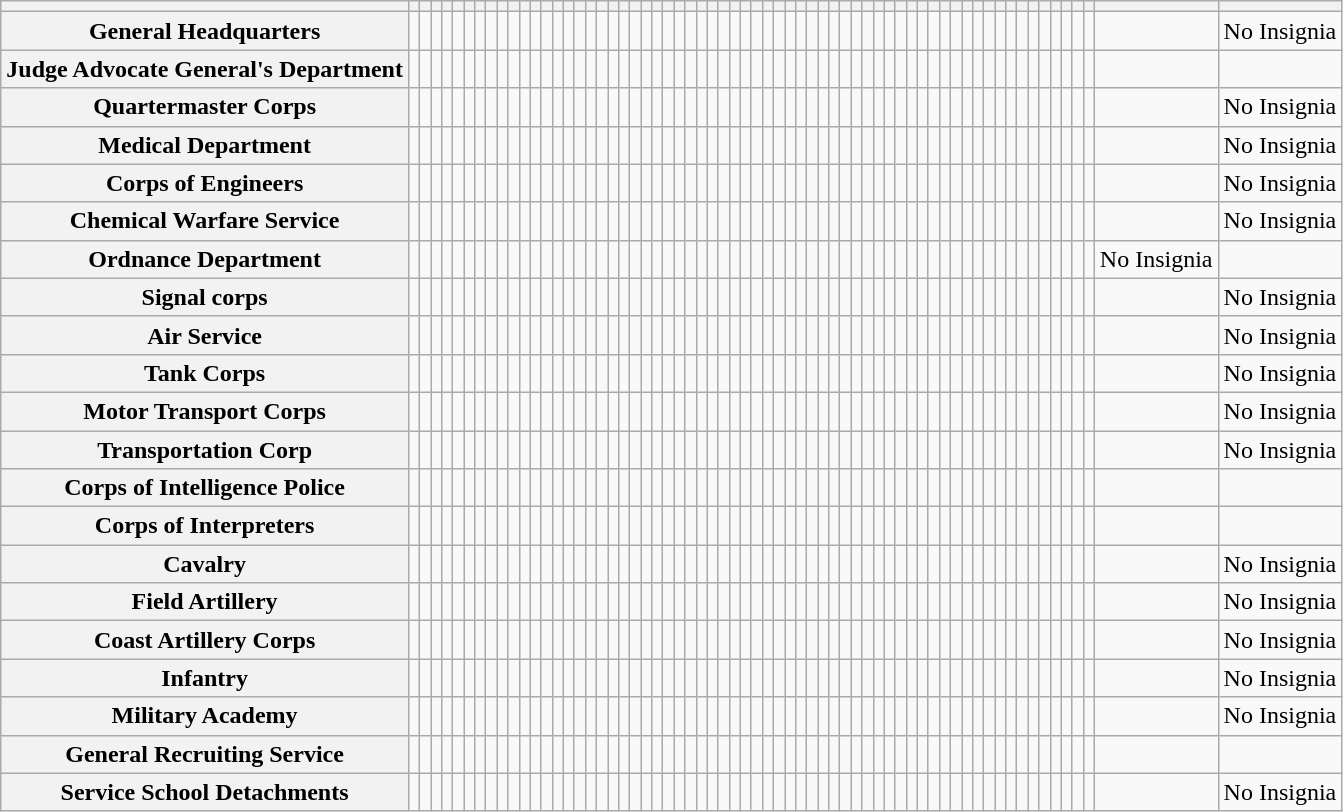<table Class="wikitable">
<tr>
<th></th>
<th><small></small></th>
<th><small></small></th>
<th><small></small></th>
<th><small></small></th>
<th><small></small></th>
<th><small></small></th>
<th><small></small></th>
<th><small></small></th>
<th><small></small></th>
<th><small></small></th>
<th><small></small></th>
<th><small></small></th>
<th><small></small></th>
<th><small></small></th>
<th><small></small></th>
<th><small></small></th>
<th><small></small></th>
<th><small></small></th>
<th><small></small></th>
<th><small></small></th>
<th><small></small></th>
<th><small></small></th>
<th><small></small></th>
<th><small></small></th>
<th><small></small></th>
<th><small></small></th>
<th><small></small></th>
<th><small></small></th>
<th><small></small></th>
<th><small></small></th>
<th><small></small></th>
<th><small></small></th>
<th><small></small></th>
<th><small></small></th>
<th><small></small></th>
<th><small></small></th>
<th><small></small></th>
<th><small></small></th>
<th><small></small></th>
<th><small></small></th>
<th><small></small></th>
<th><small></small></th>
<th><small></small></th>
<th><small></small></th>
<th><small></small></th>
<th><small></small></th>
<th><small></small></th>
<th><small></small></th>
<th><small></small></th>
<th><small></small></th>
<th><small></small></th>
<th><small></small></th>
<th><small></small></th>
<th><small></small></th>
<th><small></small></th>
<th><small></small></th>
<th><small></small></th>
<th><small></small></th>
<th><small></small></th>
<th><small></small></th>
<th><small></small></th>
<th><small></small></th>
<th><small></small></th>
<th><small></small></th>
</tr>
<tr>
<th>General Headquarters</th>
<td></td>
<td></td>
<td></td>
<td></td>
<td></td>
<td></td>
<td></td>
<td></td>
<td></td>
<td></td>
<td></td>
<td></td>
<td></td>
<td></td>
<td></td>
<td></td>
<td></td>
<td></td>
<td></td>
<td></td>
<td></td>
<td></td>
<td></td>
<td></td>
<td></td>
<td></td>
<td></td>
<td></td>
<td></td>
<td></td>
<td></td>
<td></td>
<td></td>
<td></td>
<td></td>
<td></td>
<td></td>
<td></td>
<td></td>
<td></td>
<td></td>
<td></td>
<td></td>
<td></td>
<td></td>
<td></td>
<td></td>
<td></td>
<td></td>
<td></td>
<td></td>
<td></td>
<td></td>
<td></td>
<td></td>
<td></td>
<td></td>
<td></td>
<td></td>
<td></td>
<td></td>
<td></td>
<td></td>
<td>No Insignia</td>
</tr>
<tr>
<th>Judge Advocate General's Department</th>
<td></td>
<td></td>
<td></td>
<td></td>
<td></td>
<td></td>
<td></td>
<td></td>
<td></td>
<td></td>
<td></td>
<td></td>
<td></td>
<td></td>
<td></td>
<td></td>
<td></td>
<td></td>
<td></td>
<td></td>
<td></td>
<td></td>
<td></td>
<td></td>
<td></td>
<td></td>
<td></td>
<td></td>
<td></td>
<td></td>
<td></td>
<td></td>
<td></td>
<td></td>
<td></td>
<td></td>
<td></td>
<td></td>
<td></td>
<td></td>
<td></td>
<td></td>
<td></td>
<td></td>
<td></td>
<td></td>
<td></td>
<td></td>
<td></td>
<td></td>
<td></td>
<td></td>
<td></td>
<td></td>
<td></td>
<td></td>
<td></td>
<td></td>
<td></td>
<td></td>
<td></td>
<td></td>
<td></td>
<td></td>
</tr>
<tr>
<th>Quartermaster Corps</th>
<td></td>
<td></td>
<td></td>
<td></td>
<td></td>
<td></td>
<td></td>
<td></td>
<td></td>
<td></td>
<td></td>
<td></td>
<td></td>
<td></td>
<td></td>
<td></td>
<td></td>
<td></td>
<td></td>
<td></td>
<td></td>
<td></td>
<td></td>
<td></td>
<td></td>
<td></td>
<td></td>
<td></td>
<td></td>
<td></td>
<td></td>
<td></td>
<td></td>
<td></td>
<td></td>
<td></td>
<td></td>
<td></td>
<td></td>
<td></td>
<td></td>
<td></td>
<td></td>
<td></td>
<td></td>
<td></td>
<td></td>
<td></td>
<td></td>
<td></td>
<td></td>
<td></td>
<td></td>
<td></td>
<td></td>
<td></td>
<td></td>
<td></td>
<td></td>
<td></td>
<td></td>
<td></td>
<td></td>
<td>No Insignia</td>
</tr>
<tr>
<th>Medical Department</th>
<td></td>
<td></td>
<td></td>
<td></td>
<td></td>
<td></td>
<td></td>
<td></td>
<td></td>
<td></td>
<td></td>
<td></td>
<td></td>
<td></td>
<td></td>
<td></td>
<td></td>
<td></td>
<td></td>
<td></td>
<td></td>
<td></td>
<td></td>
<td></td>
<td></td>
<td></td>
<td></td>
<td></td>
<td></td>
<td></td>
<td></td>
<td></td>
<td></td>
<td></td>
<td></td>
<td></td>
<td></td>
<td></td>
<td></td>
<td></td>
<td></td>
<td></td>
<td></td>
<td></td>
<td></td>
<td></td>
<td></td>
<td></td>
<td></td>
<td></td>
<td></td>
<td></td>
<td></td>
<td></td>
<td></td>
<td></td>
<td></td>
<td></td>
<td></td>
<td></td>
<td></td>
<td></td>
<td></td>
<td>No Insignia</td>
</tr>
<tr>
<th>Corps of Engineers</th>
<td></td>
<td></td>
<td></td>
<td></td>
<td></td>
<td></td>
<td></td>
<td></td>
<td></td>
<td></td>
<td></td>
<td></td>
<td></td>
<td></td>
<td></td>
<td></td>
<td></td>
<td></td>
<td></td>
<td></td>
<td></td>
<td></td>
<td></td>
<td></td>
<td></td>
<td></td>
<td></td>
<td></td>
<td></td>
<td></td>
<td></td>
<td></td>
<td></td>
<td></td>
<td></td>
<td></td>
<td></td>
<td></td>
<td></td>
<td></td>
<td></td>
<td></td>
<td></td>
<td></td>
<td></td>
<td></td>
<td></td>
<td></td>
<td></td>
<td></td>
<td></td>
<td></td>
<td></td>
<td></td>
<td></td>
<td></td>
<td></td>
<td></td>
<td></td>
<td></td>
<td></td>
<td></td>
<td></td>
<td>No Insignia</td>
</tr>
<tr>
<th>Chemical Warfare Service</th>
<td></td>
<td></td>
<td></td>
<td></td>
<td></td>
<td></td>
<td></td>
<td></td>
<td></td>
<td></td>
<td></td>
<td></td>
<td></td>
<td></td>
<td></td>
<td></td>
<td></td>
<td></td>
<td></td>
<td></td>
<td></td>
<td></td>
<td></td>
<td></td>
<td></td>
<td></td>
<td></td>
<td></td>
<td></td>
<td></td>
<td></td>
<td></td>
<td></td>
<td></td>
<td></td>
<td></td>
<td></td>
<td></td>
<td></td>
<td></td>
<td></td>
<td></td>
<td></td>
<td></td>
<td></td>
<td></td>
<td></td>
<td></td>
<td></td>
<td></td>
<td></td>
<td></td>
<td></td>
<td></td>
<td></td>
<td></td>
<td></td>
<td></td>
<td></td>
<td></td>
<td></td>
<td></td>
<td></td>
<td>No Insignia</td>
</tr>
<tr>
<th>Ordnance Department</th>
<td></td>
<td></td>
<td></td>
<td></td>
<td></td>
<td></td>
<td></td>
<td></td>
<td></td>
<td></td>
<td></td>
<td></td>
<td></td>
<td></td>
<td></td>
<td></td>
<td></td>
<td></td>
<td></td>
<td></td>
<td></td>
<td></td>
<td></td>
<td></td>
<td></td>
<td></td>
<td></td>
<td></td>
<td></td>
<td></td>
<td></td>
<td></td>
<td></td>
<td></td>
<td></td>
<td></td>
<td></td>
<td></td>
<td></td>
<td></td>
<td></td>
<td></td>
<td></td>
<td></td>
<td></td>
<td></td>
<td></td>
<td></td>
<td></td>
<td></td>
<td></td>
<td></td>
<td></td>
<td></td>
<td></td>
<td></td>
<td></td>
<td></td>
<td></td>
<td></td>
<td></td>
<td></td>
<td>No Insignia</td>
<td></td>
</tr>
<tr>
<th>Signal corps</th>
<td></td>
<td></td>
<td></td>
<td></td>
<td></td>
<td></td>
<td></td>
<td></td>
<td></td>
<td></td>
<td></td>
<td></td>
<td></td>
<td></td>
<td></td>
<td></td>
<td></td>
<td></td>
<td></td>
<td></td>
<td></td>
<td></td>
<td></td>
<td></td>
<td></td>
<td></td>
<td></td>
<td></td>
<td></td>
<td></td>
<td></td>
<td></td>
<td></td>
<td></td>
<td></td>
<td></td>
<td></td>
<td></td>
<td></td>
<td></td>
<td></td>
<td></td>
<td></td>
<td></td>
<td></td>
<td></td>
<td></td>
<td></td>
<td></td>
<td></td>
<td></td>
<td></td>
<td></td>
<td></td>
<td></td>
<td></td>
<td></td>
<td></td>
<td></td>
<td></td>
<td></td>
<td></td>
<td></td>
<td>No Insignia</td>
</tr>
<tr>
<th>Air Service</th>
<td></td>
<td></td>
<td></td>
<td></td>
<td></td>
<td></td>
<td></td>
<td></td>
<td></td>
<td></td>
<td></td>
<td></td>
<td></td>
<td></td>
<td></td>
<td></td>
<td></td>
<td></td>
<td></td>
<td></td>
<td></td>
<td></td>
<td></td>
<td></td>
<td></td>
<td></td>
<td></td>
<td></td>
<td></td>
<td></td>
<td></td>
<td></td>
<td></td>
<td></td>
<td></td>
<td></td>
<td></td>
<td></td>
<td></td>
<td></td>
<td></td>
<td></td>
<td></td>
<td></td>
<td></td>
<td></td>
<td></td>
<td></td>
<td></td>
<td></td>
<td></td>
<td></td>
<td></td>
<td></td>
<td></td>
<td></td>
<td></td>
<td></td>
<td></td>
<td></td>
<td></td>
<td></td>
<td></td>
<td>No Insignia</td>
</tr>
<tr>
<th>Tank Corps</th>
<td></td>
<td></td>
<td></td>
<td></td>
<td></td>
<td></td>
<td></td>
<td></td>
<td></td>
<td></td>
<td></td>
<td></td>
<td></td>
<td></td>
<td></td>
<td></td>
<td></td>
<td></td>
<td></td>
<td></td>
<td></td>
<td></td>
<td></td>
<td></td>
<td></td>
<td></td>
<td></td>
<td></td>
<td></td>
<td></td>
<td></td>
<td></td>
<td></td>
<td></td>
<td></td>
<td></td>
<td></td>
<td></td>
<td></td>
<td></td>
<td></td>
<td></td>
<td></td>
<td></td>
<td></td>
<td></td>
<td></td>
<td></td>
<td></td>
<td></td>
<td></td>
<td></td>
<td></td>
<td></td>
<td></td>
<td></td>
<td></td>
<td></td>
<td></td>
<td></td>
<td></td>
<td></td>
<td></td>
<td>No Insignia</td>
</tr>
<tr>
<th>Motor Transport Corps</th>
<td></td>
<td></td>
<td></td>
<td></td>
<td></td>
<td></td>
<td></td>
<td></td>
<td></td>
<td></td>
<td></td>
<td></td>
<td></td>
<td></td>
<td></td>
<td></td>
<td></td>
<td></td>
<td></td>
<td></td>
<td></td>
<td></td>
<td></td>
<td></td>
<td></td>
<td></td>
<td></td>
<td></td>
<td></td>
<td></td>
<td></td>
<td></td>
<td></td>
<td></td>
<td></td>
<td></td>
<td></td>
<td></td>
<td></td>
<td></td>
<td></td>
<td></td>
<td></td>
<td></td>
<td></td>
<td></td>
<td></td>
<td></td>
<td></td>
<td></td>
<td></td>
<td></td>
<td></td>
<td></td>
<td></td>
<td></td>
<td></td>
<td></td>
<td></td>
<td></td>
<td></td>
<td></td>
<td></td>
<td>No Insignia</td>
</tr>
<tr>
<th>Transportation Corp</th>
<td></td>
<td></td>
<td></td>
<td></td>
<td></td>
<td></td>
<td></td>
<td></td>
<td></td>
<td></td>
<td></td>
<td></td>
<td></td>
<td></td>
<td></td>
<td></td>
<td></td>
<td></td>
<td></td>
<td></td>
<td></td>
<td></td>
<td></td>
<td></td>
<td></td>
<td></td>
<td></td>
<td></td>
<td></td>
<td></td>
<td></td>
<td></td>
<td></td>
<td></td>
<td></td>
<td></td>
<td></td>
<td></td>
<td></td>
<td></td>
<td></td>
<td></td>
<td></td>
<td></td>
<td></td>
<td></td>
<td></td>
<td></td>
<td></td>
<td></td>
<td></td>
<td></td>
<td></td>
<td></td>
<td></td>
<td></td>
<td></td>
<td></td>
<td></td>
<td></td>
<td></td>
<td></td>
<td></td>
<td>No Insignia</td>
</tr>
<tr>
<th>Corps of Intelligence Police</th>
<td></td>
<td></td>
<td></td>
<td></td>
<td></td>
<td></td>
<td></td>
<td></td>
<td></td>
<td></td>
<td></td>
<td></td>
<td></td>
<td></td>
<td></td>
<td></td>
<td></td>
<td></td>
<td></td>
<td></td>
<td></td>
<td></td>
<td></td>
<td></td>
<td></td>
<td></td>
<td></td>
<td></td>
<td></td>
<td></td>
<td></td>
<td></td>
<td></td>
<td></td>
<td></td>
<td></td>
<td></td>
<td></td>
<td></td>
<td></td>
<td></td>
<td></td>
<td></td>
<td></td>
<td></td>
<td></td>
<td></td>
<td></td>
<td></td>
<td></td>
<td></td>
<td></td>
<td></td>
<td></td>
<td></td>
<td></td>
<td></td>
<td></td>
<td></td>
<td></td>
<td></td>
<td></td>
<td></td>
<td></td>
</tr>
<tr>
<th>Corps of Interpreters</th>
<td></td>
<td></td>
<td></td>
<td></td>
<td></td>
<td></td>
<td></td>
<td></td>
<td></td>
<td></td>
<td></td>
<td></td>
<td></td>
<td></td>
<td></td>
<td></td>
<td></td>
<td></td>
<td></td>
<td></td>
<td></td>
<td></td>
<td></td>
<td></td>
<td></td>
<td></td>
<td></td>
<td></td>
<td></td>
<td></td>
<td></td>
<td></td>
<td></td>
<td></td>
<td></td>
<td></td>
<td></td>
<td></td>
<td></td>
<td></td>
<td></td>
<td></td>
<td></td>
<td></td>
<td></td>
<td></td>
<td></td>
<td></td>
<td></td>
<td></td>
<td></td>
<td></td>
<td></td>
<td></td>
<td></td>
<td></td>
<td></td>
<td></td>
<td></td>
<td></td>
<td></td>
<td></td>
<td></td>
<td></td>
</tr>
<tr>
<th>Cavalry</th>
<td></td>
<td></td>
<td></td>
<td></td>
<td></td>
<td></td>
<td></td>
<td></td>
<td></td>
<td></td>
<td></td>
<td></td>
<td></td>
<td></td>
<td></td>
<td></td>
<td></td>
<td></td>
<td></td>
<td></td>
<td></td>
<td></td>
<td></td>
<td></td>
<td></td>
<td></td>
<td></td>
<td></td>
<td></td>
<td></td>
<td></td>
<td></td>
<td></td>
<td></td>
<td></td>
<td></td>
<td></td>
<td></td>
<td></td>
<td></td>
<td></td>
<td></td>
<td></td>
<td></td>
<td></td>
<td></td>
<td></td>
<td></td>
<td></td>
<td></td>
<td></td>
<td></td>
<td></td>
<td></td>
<td></td>
<td></td>
<td></td>
<td></td>
<td></td>
<td></td>
<td></td>
<td></td>
<td></td>
<td>No Insignia</td>
</tr>
<tr>
<th>Field Artillery</th>
<td></td>
<td></td>
<td></td>
<td></td>
<td></td>
<td></td>
<td></td>
<td></td>
<td></td>
<td></td>
<td></td>
<td></td>
<td></td>
<td></td>
<td></td>
<td></td>
<td></td>
<td></td>
<td></td>
<td></td>
<td></td>
<td></td>
<td></td>
<td></td>
<td></td>
<td></td>
<td></td>
<td></td>
<td></td>
<td></td>
<td></td>
<td></td>
<td></td>
<td></td>
<td></td>
<td></td>
<td></td>
<td></td>
<td></td>
<td></td>
<td></td>
<td></td>
<td></td>
<td></td>
<td></td>
<td></td>
<td></td>
<td></td>
<td></td>
<td></td>
<td></td>
<td></td>
<td></td>
<td></td>
<td></td>
<td></td>
<td></td>
<td></td>
<td></td>
<td></td>
<td></td>
<td></td>
<td></td>
<td>No Insignia</td>
</tr>
<tr>
<th>Coast Artillery Corps</th>
<td></td>
<td></td>
<td></td>
<td></td>
<td></td>
<td></td>
<td></td>
<td></td>
<td></td>
<td></td>
<td></td>
<td></td>
<td></td>
<td></td>
<td></td>
<td></td>
<td></td>
<td></td>
<td></td>
<td></td>
<td></td>
<td></td>
<td></td>
<td></td>
<td></td>
<td></td>
<td></td>
<td></td>
<td></td>
<td></td>
<td></td>
<td></td>
<td></td>
<td></td>
<td></td>
<td></td>
<td></td>
<td></td>
<td></td>
<td></td>
<td></td>
<td></td>
<td></td>
<td></td>
<td></td>
<td></td>
<td></td>
<td></td>
<td></td>
<td></td>
<td></td>
<td></td>
<td></td>
<td></td>
<td></td>
<td></td>
<td></td>
<td></td>
<td></td>
<td></td>
<td></td>
<td></td>
<td></td>
<td>No Insignia</td>
</tr>
<tr>
<th>Infantry</th>
<td></td>
<td></td>
<td></td>
<td></td>
<td></td>
<td></td>
<td></td>
<td></td>
<td></td>
<td></td>
<td></td>
<td></td>
<td></td>
<td></td>
<td></td>
<td></td>
<td></td>
<td></td>
<td></td>
<td></td>
<td></td>
<td></td>
<td></td>
<td></td>
<td></td>
<td></td>
<td></td>
<td></td>
<td></td>
<td></td>
<td></td>
<td></td>
<td></td>
<td></td>
<td></td>
<td></td>
<td></td>
<td></td>
<td></td>
<td></td>
<td></td>
<td></td>
<td></td>
<td></td>
<td></td>
<td></td>
<td></td>
<td></td>
<td></td>
<td></td>
<td></td>
<td></td>
<td></td>
<td></td>
<td></td>
<td></td>
<td></td>
<td></td>
<td></td>
<td></td>
<td></td>
<td></td>
<td></td>
<td>No Insignia</td>
</tr>
<tr>
<th>Military Academy</th>
<td></td>
<td></td>
<td></td>
<td></td>
<td></td>
<td></td>
<td></td>
<td></td>
<td></td>
<td></td>
<td></td>
<td></td>
<td></td>
<td></td>
<td></td>
<td></td>
<td></td>
<td></td>
<td></td>
<td></td>
<td></td>
<td></td>
<td></td>
<td></td>
<td></td>
<td></td>
<td></td>
<td></td>
<td></td>
<td></td>
<td></td>
<td></td>
<td></td>
<td></td>
<td></td>
<td></td>
<td></td>
<td></td>
<td></td>
<td></td>
<td></td>
<td></td>
<td></td>
<td></td>
<td></td>
<td></td>
<td></td>
<td></td>
<td></td>
<td></td>
<td></td>
<td></td>
<td></td>
<td></td>
<td></td>
<td></td>
<td></td>
<td></td>
<td></td>
<td></td>
<td></td>
<td></td>
<td></td>
<td>No Insignia</td>
</tr>
<tr>
<th>General Recruiting Service</th>
<td></td>
<td></td>
<td></td>
<td></td>
<td></td>
<td></td>
<td></td>
<td></td>
<td></td>
<td></td>
<td></td>
<td></td>
<td></td>
<td></td>
<td></td>
<td></td>
<td></td>
<td></td>
<td></td>
<td></td>
<td></td>
<td></td>
<td></td>
<td></td>
<td></td>
<td></td>
<td></td>
<td></td>
<td></td>
<td></td>
<td></td>
<td></td>
<td></td>
<td></td>
<td></td>
<td></td>
<td></td>
<td></td>
<td></td>
<td></td>
<td></td>
<td></td>
<td></td>
<td></td>
<td></td>
<td></td>
<td></td>
<td></td>
<td></td>
<td></td>
<td></td>
<td></td>
<td></td>
<td></td>
<td></td>
<td></td>
<td></td>
<td></td>
<td></td>
<td></td>
<td></td>
<td></td>
<td></td>
<td></td>
</tr>
<tr>
<th>Service School Detachments</th>
<td></td>
<td></td>
<td></td>
<td></td>
<td></td>
<td></td>
<td></td>
<td></td>
<td></td>
<td></td>
<td></td>
<td></td>
<td></td>
<td></td>
<td></td>
<td></td>
<td></td>
<td></td>
<td></td>
<td></td>
<td></td>
<td></td>
<td></td>
<td></td>
<td></td>
<td></td>
<td></td>
<td></td>
<td></td>
<td></td>
<td></td>
<td></td>
<td></td>
<td></td>
<td></td>
<td></td>
<td></td>
<td></td>
<td></td>
<td></td>
<td></td>
<td></td>
<td></td>
<td></td>
<td></td>
<td></td>
<td></td>
<td></td>
<td></td>
<td></td>
<td></td>
<td></td>
<td></td>
<td></td>
<td></td>
<td></td>
<td></td>
<td></td>
<td></td>
<td></td>
<td></td>
<td></td>
<td></td>
<td>No Insignia</td>
</tr>
</table>
